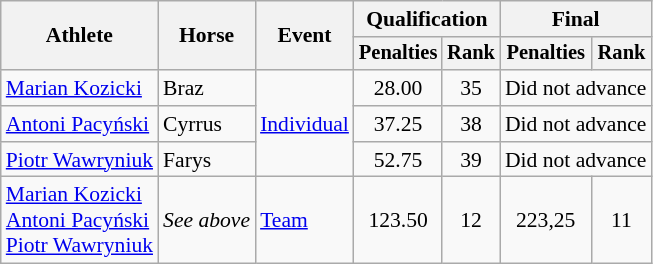<table class="wikitable" style="font-size:90%">
<tr>
<th rowspan="2">Athlete</th>
<th rowspan="2">Horse</th>
<th rowspan="2">Event</th>
<th colspan="2">Qualification</th>
<th colspan="2">Final</th>
</tr>
<tr style="font-size:95%">
<th>Penalties</th>
<th>Rank</th>
<th>Penalties</th>
<th>Rank</th>
</tr>
<tr align=center>
<td align=left><a href='#'>Marian Kozicki</a></td>
<td align=left>Braz</td>
<td align=left rowspan=3><a href='#'>Individual</a></td>
<td>28.00</td>
<td>35</td>
<td colspan=2>Did not advance</td>
</tr>
<tr align=center>
<td align=left><a href='#'>Antoni Pacyński</a></td>
<td align=left>Cyrrus</td>
<td>37.25</td>
<td>38</td>
<td colspan=2>Did not advance</td>
</tr>
<tr align=center>
<td align=left><a href='#'>Piotr Wawryniuk</a></td>
<td align=left>Farys</td>
<td>52.75</td>
<td>39</td>
<td colspan=2>Did not advance</td>
</tr>
<tr align=center>
<td align=left><a href='#'>Marian Kozicki</a><br><a href='#'>Antoni Pacyński</a><br><a href='#'>Piotr Wawryniuk</a></td>
<td align=left><em>See above</em></td>
<td align=left><a href='#'>Team</a></td>
<td>123.50</td>
<td>12</td>
<td>223,25</td>
<td>11</td>
</tr>
</table>
